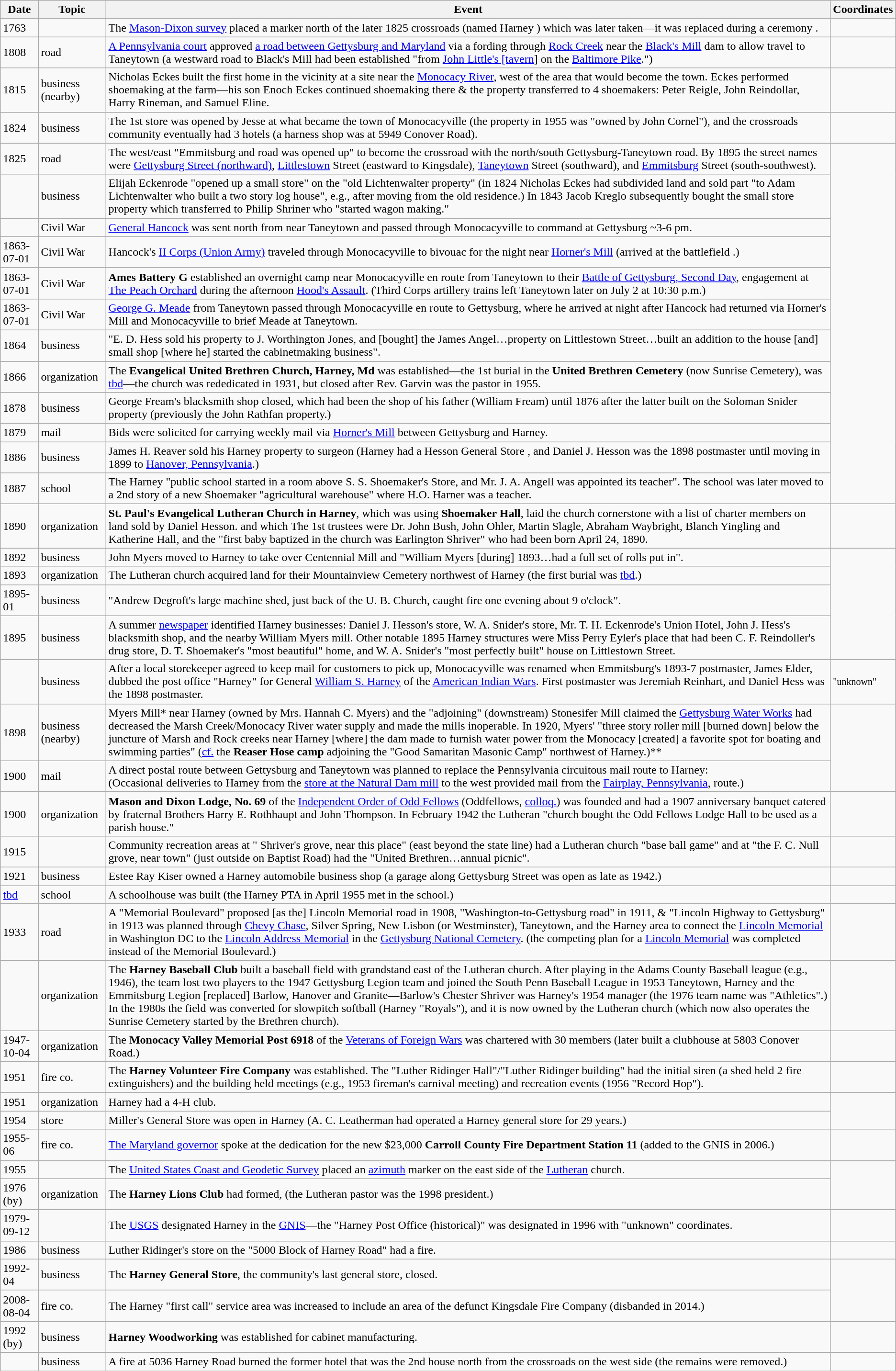<table class="wikitable sortable">
<tr>
<th>Date</th>
<th>Topic</th>
<th>Event</th>
<th>Coordinates</th>
</tr>
<tr>
<td>1763</td>
<td></td>
<td>The <a href='#'>Mason-Dixon survey</a> placed a marker north of the later 1825 crossroads (named Harney ) which was later taken—it was replaced during a ceremony .</td>
<td><small></small></td>
</tr>
<tr>
<td>1808</td>
<td>road</td>
<td><a href='#'>A Pennsylvania court</a> approved <a href='#'>a road between Gettysburg and Maryland</a> via a fording through <a href='#'>Rock Creek</a> near the <a href='#'>Black's Mill</a> dam to allow travel to Taneytown (a  westward road to Black's Mill had been established "from <a href='#'>John Little's [tavern</a>] on the <a href='#'>Baltimore Pike</a>.")</td>
<td></td>
</tr>
<tr>
<td>1815</td>
<td>business (nearby)</td>
<td>Nicholas Eckes built the first home in the vicinity at a site near the <a href='#'>Monocacy River</a>, west of the area that would become the town.  Eckes performed shoemaking at the farm—his son Enoch Eckes continued shoemaking there & the property transferred to 4 shoemakers: Peter Reigle, John Reindollar, Harry Rineman, and Samuel Eline.</td>
</tr>
<tr>
<td>1824</td>
<td>business</td>
<td>The 1st store was opened by Jesse  at what became the town of Monocacyville (the property in 1955 was "owned by John Cornel"), and the crossroads community eventually had 3 hotels (a harness shop was at 5949 Conover Road).</td>
<td></td>
</tr>
<tr>
<td>1825</td>
<td>road</td>
<td>The west/east "Emmitsburg and  road was opened up" to become the crossroad with the north/south Gettysburg-Taneytown road.  By 1895 the street names were <a href='#'>Gettysburg Street (northward)</a>, <a href='#'>Littlestown</a> Street (eastward to Kingsdale), <a href='#'>Taneytown</a> Street (southward), and <a href='#'>Emmitsburg</a> Street (south-southwest).</td>
</tr>
<tr>
<td></td>
<td>business</td>
<td>Elijah Eckenrode "opened up a small store" on the "old Lichtenwalter property" (in 1824 Nicholas Eckes had subdivided land and sold part "to Adam Lichtenwalter who built a two story log house", e.g., after moving from the old residence.)  In 1843 Jacob Kreglo subsequently bought the small store property which transferred to Philip Shriner who "started wagon making."</td>
</tr>
<tr>
<td></td>
<td>Civil War</td>
<td><a href='#'>General Hancock</a> was sent north from near Taneytown and passed through Monocacyville to command at Gettysburg ~3-6 pm.</td>
</tr>
<tr>
<td>1863-07-01</td>
<td>Civil War</td>
<td>Hancock's <a href='#'>II Corps (Union Army)</a> traveled through Monocacyville to bivouac for the night near <a href='#'>Horner's Mill</a> (arrived at the battlefield .)</td>
</tr>
<tr>
<td>1863-07-01</td>
<td>Civil War</td>
<td><strong>Ames Battery G</strong> established an overnight camp near Monocacyville en route from Taneytown to their <a href='#'>Battle of Gettysburg, Second Day</a>, engagement at <a href='#'>The Peach Orchard</a> during the afternoon <a href='#'>Hood's Assault</a>. (Third Corps artillery trains left Taneytown later on July 2 at 10:30 p.m.)</td>
</tr>
<tr>
<td>1863-07-01</td>
<td>Civil War</td>
<td><a href='#'>George G. Meade</a> from Taneytown passed through Monocacyville en route to Gettysburg, where he arrived at night after Hancock had returned via Horner's Mill and Monocacyville to brief Meade at Taneytown.</td>
</tr>
<tr>
<td>1864</td>
<td>business</td>
<td>"E. D. Hess sold his property to J. Worthington Jones, and [bought] the James Angel…property on Littlestown Street…built an addition to the house [and] small shop [where he] started the cabinetmaking business".</td>
</tr>
<tr>
<td>1866</td>
<td>organization</td>
<td>The <strong>Evangelical United Brethren Church, Harney, Md</strong> was established—the 1st burial in the <strong>United Brethren Cemetery</strong> (now Sunrise Cemetery), was <a href='#'>tbd</a>—the church was rededicated in 1931, but closed after Rev. Garvin was the pastor in 1955.</td>
</tr>
<tr>
<td>1878</td>
<td>business</td>
<td>George Fream's blacksmith shop closed, which had been the shop of his father (William Fream) until 1876 after the latter built on the Soloman Snider property (previously the John Rathfan property.)</td>
</tr>
<tr>
<td>1879</td>
<td>mail</td>
<td>Bids were solicited for carrying weekly mail via <a href='#'>Horner's Mill</a> between Gettysburg and Harney.</td>
</tr>
<tr>
<td>1886</td>
<td>business</td>
<td>James H. Reaver sold his Harney property to surgeon (Harney had a Hesson General Store , and Daniel J. Hesson was the 1898 postmaster until moving in 1899 to <a href='#'>Hanover, Pennsylvania</a>.)</td>
</tr>
<tr>
<td>1887</td>
<td>school</td>
<td>The Harney "public school started in a room above S. S. Shoemaker's Store, and Mr. J. A. Angell was appointed its teacher".  The school was later moved to a 2nd story of a new Shoemaker "agricultural warehouse" where H.O. Harner was a teacher.</td>
</tr>
<tr>
<td>1890</td>
<td>organization</td>
<td><strong>St. Paul's Evangelical Lutheran Church in Harney</strong>, which was using <strong>Shoemaker Hall</strong>, laid the church cornerstone with a list of charter members on land sold by Daniel Hesson. and which The 1st trustees were Dr. John Bush, John Ohler, Martin Slagle, Abraham Waybright, Blanch Yingling and Katherine Hall, and the "first baby baptized in the church was Earlington Shriver" who had been born April 24, 1890.</td>
<td><small></small></td>
</tr>
<tr>
<td>1892</td>
<td>business</td>
<td>John Myers moved to Harney to take over Centennial Mill and "William Myers [during] 1893…had a full set of rolls put in".</td>
</tr>
<tr>
<td>1893</td>
<td>organization</td>
<td>The Lutheran church acquired land for their Mountainview Cemetery northwest of Harney (the first burial was <a href='#'>tbd</a>.)</td>
</tr>
<tr>
<td>1895-01</td>
<td>business</td>
<td>"Andrew Degroft's large machine shed, just back of the U. B. Church, caught fire one evening about 9 o'clock".</td>
</tr>
<tr>
<td>1895</td>
<td>business</td>
<td>A summer <a href='#'>newspaper</a> identified Harney businesses: Daniel J. Hesson's store, W. A. Snider's store, Mr. T. H. Eckenrode's Union Hotel, John J. Hess's blacksmith shop, and the nearby William Myers mill.  Other notable 1895 Harney structures were Miss Perry Eyler's place that had been C. F. Reindoller's drug store, D. T. Shoemaker's "most beautiful" home, and W. A. Snider's "most perfectly built" house on Littlestown Street.</td>
</tr>
<tr>
<td></td>
<td>business</td>
<td>After a local storekeeper agreed to keep mail for customers to pick up, Monocacyville was renamed when Emmitsburg's 1893-7 postmaster, James Elder, dubbed the post office "Harney" for General <a href='#'>William S. Harney</a> of the <a href='#'>American Indian Wars</a>.  First postmaster was Jeremiah Reinhart, and Daniel Hess was the 1898 postmaster.</td>
<td><small>"unknown"</small></td>
</tr>
<tr>
<td>1898</td>
<td>business (nearby)</td>
<td>Myers Mill* near Harney (owned by Mrs. Hannah C. Myers) and the "adjoining" (downstream) Stonesifer Mill claimed the <a href='#'>Gettysburg Water Works</a> had decreased the Marsh Creek/Monocacy River water supply and made the mills inoperable.  In 1920, Myers' "three story roller mill [burned down] below the juncture of Marsh and Rock creeks near Harney [where] the dam made to furnish water power from the Monocacy [created] a favorite spot for boating and swimming parties" (<a href='#'>cf.</a> the <strong>Reaser Hose camp</strong> adjoining the "Good Samaritan Masonic Camp" northwest of Harney.)**</td>
</tr>
<tr>
<td>1900</td>
<td>mail</td>
<td>A direct postal route between Gettysburg and Taneytown was planned to replace the Pennsylvania circuitous mail route to Harney:<br>(Occasional deliveries to Harney from the <a href='#'>store at the Natural Dam mill</a> to the west provided mail from the <a href='#'>Fairplay, Pennsylvania</a>, route.)</td>
</tr>
<tr>
<td>1900</td>
<td>organization</td>
<td><strong>Mason and Dixon Lodge, No. 69</strong> of the <a href='#'>Independent Order of Odd Fellows</a> (Oddfellows, <a href='#'>colloq.</a>) was founded and had a 1907 anniversary banquet catered by fraternal Brothers Harry E. Rothhaupt and John Thompson.  In February 1942 the Lutheran "church bought the Odd Fellows Lodge Hall to be used as a parish house."</td>
<td><small></small></td>
</tr>
<tr>
<td>1915</td>
<td></td>
<td>Community recreation areas at " Shriver's grove, near this place" (east beyond the state line) had a Lutheran church "base ball game" and at "the F. C. Null grove, near town" (just outside on Baptist Road) had the "United Brethren…annual picnic".</td>
</tr>
<tr>
<td>1921</td>
<td>business</td>
<td>Estee Ray Kiser owned a Harney automobile business shop (a  garage along Gettysburg Street was open as late as 1942.)</td>
<td><small></small></td>
</tr>
<tr>
<td><a href='#'>tbd</a></td>
<td>school</td>
<td>A schoolhouse was built (the Harney PTA in April 1955 met in the school.)</td>
<td></td>
</tr>
<tr>
<td>1933</td>
<td>road</td>
<td>A "Memorial Boulevard"  proposed &#91;as the&#93; Lincoln Memorial road in 1908, "Washington-to-Gettysburg road" in 1911, & "Lincoln Highway to Gettysburg" in 1913 was planned through <a href='#'>Chevy Chase</a>, Silver Spring, New Lisbon (or Westminster), Taneytown, and the Harney area to connect the <a href='#'>Lincoln Memorial</a> in Washington DC to the <a href='#'>Lincoln Address Memorial</a> in the <a href='#'>Gettysburg National Cemetery</a>. (the competing plan for a <a href='#'>Lincoln Memorial</a> was completed instead of the Memorial Boulevard.)</td>
</tr>
<tr>
<td></td>
<td>organization</td>
<td>The <strong>Harney Baseball Club</strong> built a baseball field with grandstand east of the Lutheran church.  After playing in the Adams County Baseball league (e.g., 1946), the team lost two players to the 1947 Gettysburg Legion team and joined the South Penn Baseball League in 1953 Taneytown, Harney and the Emmitsburg Legion [replaced] Barlow, Hanover and Granite—Barlow's Chester Shriver was Harney's 1954 manager (the 1976 team name was "Athletics".)  In the 1980s the field was converted for slowpitch softball (Harney "Royals"), and it is now owned by the Lutheran church (which now also operates the Sunrise Cemetery started by the Brethren church).</td>
<td><small></small></td>
</tr>
<tr>
<td>1947-10-04</td>
<td>organization</td>
<td>The <strong>Monocacy Valley Memorial Post 6918</strong> of the <a href='#'>Veterans of Foreign Wars</a> was chartered with 30 members (later built a clubhouse at 5803 Conover Road.)</td>
<td><small></small></td>
</tr>
<tr>
<td>1951</td>
<td>fire co.</td>
<td>The <strong>Harney Volunteer Fire Company</strong> was established.  The "Luther Ridinger Hall"/"Luther Ridinger building" had the initial siren (a shed held 2 fire extinguishers) and the building held meetings (e.g., 1953 fireman's carnival meeting) and recreation events (1956 "Record Hop").</td>
<td><small></small></td>
</tr>
<tr>
<td>1951</td>
<td>organization</td>
<td>Harney had a 4-H club.</td>
</tr>
<tr>
<td>1954</td>
<td>store</td>
<td>Miller's General Store was open in Harney  (A. C. Leatherman had operated a Harney general store for 29 years.)</td>
</tr>
<tr>
<td>1955-06</td>
<td>fire co.</td>
<td><a href='#'>The Maryland governor</a> spoke at the dedication for the new $23,000 <strong>Carroll County Fire Department Station 11</strong> (added to the GNIS in 2006.)</td>
<td></td>
</tr>
<tr>
<td>1955</td>
<td></td>
<td>The <a href='#'>United States Coast and Geodetic Survey</a> placed an <a href='#'>azimuth</a> marker on the east side of the <a href='#'>Lutheran</a> church.</td>
</tr>
<tr>
<td>1976 (by)</td>
<td>organization</td>
<td>The <strong>Harney Lions Club</strong> had formed, (the Lutheran pastor was the 1998 president.)</td>
</tr>
<tr>
<td>1979-09-12</td>
<td></td>
<td>The <a href='#'>USGS</a> designated Harney in the <a href='#'>GNIS</a>—the "Harney Post Office (historical)" was designated in 1996 with "unknown" coordinates.</td>
<td><small></small></td>
</tr>
<tr>
<td>1986</td>
<td>business</td>
<td>Luther Ridinger's store on the "5000 Block of Harney Road" had a fire.</td>
<td><small></small></td>
</tr>
<tr>
<td>1992-04</td>
<td>business</td>
<td>The <strong>Harney General Store</strong>, the community's last general store, closed.</td>
</tr>
<tr>
<td>2008-08-04</td>
<td>fire co.</td>
<td>The Harney "first call" service area was increased to include an area of the defunct Kingsdale Fire Company (disbanded in 2014.)</td>
</tr>
<tr>
<td>1992 (by)</td>
<td>business</td>
<td><strong>Harney Woodworking</strong> was established for cabinet manufacturing.</td>
<td></td>
</tr>
<tr>
<td></td>
<td>business</td>
<td>A fire at 5036 Harney Road burned the former hotel that was the 2nd house north from the crossroads on the west side (the remains were removed.)</td>
<td></td>
</tr>
</table>
